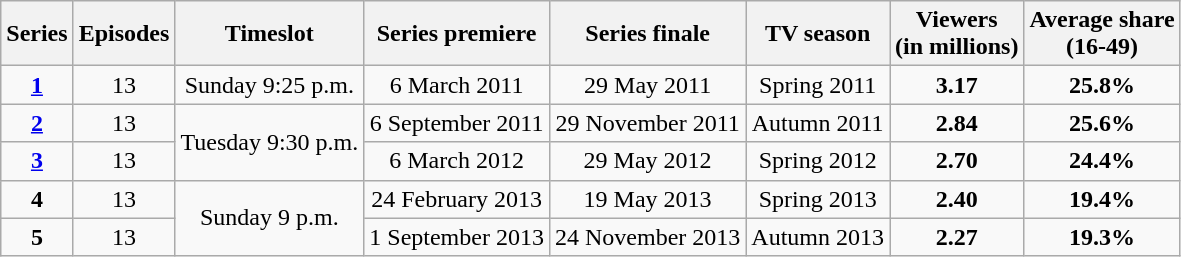<table class="wikitable" style="text-align:center;">
<tr>
<th>Series</th>
<th>Episodes</th>
<th>Timeslot</th>
<th>Series premiere</th>
<th>Series finale</th>
<th>TV season</th>
<th>Viewers<br>(in millions)</th>
<th>Average share<br>(16-49)</th>
</tr>
<tr>
<td><strong><a href='#'>1</a></strong></td>
<td>13</td>
<td>Sunday 9:25 p.m.</td>
<td>6 March 2011</td>
<td>29 May 2011</td>
<td>Spring 2011</td>
<td><strong>3.17</strong></td>
<td><strong>25.8%</strong></td>
</tr>
<tr>
<td><strong><a href='#'>2</a></strong></td>
<td>13</td>
<td rowspan=2>Tuesday 9:30 p.m.</td>
<td>6 September 2011</td>
<td>29 November 2011</td>
<td>Autumn 2011</td>
<td><strong>2.84</strong></td>
<td><strong>25.6%</strong></td>
</tr>
<tr>
<td><strong><a href='#'>3</a></strong></td>
<td>13</td>
<td>6 March 2012</td>
<td>29 May 2012</td>
<td>Spring 2012</td>
<td><strong>2.70</strong></td>
<td><strong>24.4%</strong></td>
</tr>
<tr>
<td><strong>4</strong></td>
<td>13</td>
<td rowspan="2">Sunday 9 p.m.</td>
<td>24 February 2013</td>
<td>19 May 2013</td>
<td>Spring 2013</td>
<td><strong>2.40</strong></td>
<td><strong>19.4%</strong></td>
</tr>
<tr>
<td><strong>5</strong></td>
<td>13</td>
<td>1 September 2013</td>
<td>24 November 2013</td>
<td>Autumn 2013</td>
<td><strong>2.27</strong></td>
<td><strong>19.3%</strong></td>
</tr>
</table>
